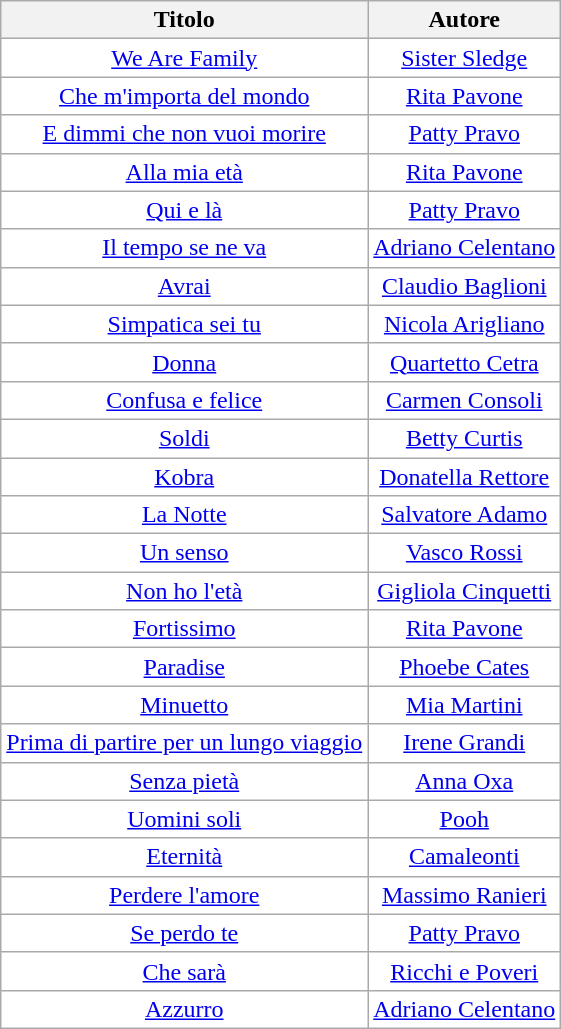<table class="wikitable" style="text-align:center; background:#fff;">
<tr>
<th>Titolo</th>
<th>Autore</th>
</tr>
<tr>
<td><a href='#'>We Are Family</a></td>
<td><a href='#'>Sister Sledge</a></td>
</tr>
<tr>
<td><a href='#'>Che m'importa del mondo</a></td>
<td><a href='#'>Rita Pavone</a></td>
</tr>
<tr>
<td><a href='#'>E dimmi che non vuoi morire</a></td>
<td><a href='#'>Patty Pravo</a></td>
</tr>
<tr>
<td><a href='#'>Alla mia età</a></td>
<td><a href='#'>Rita Pavone</a></td>
</tr>
<tr>
<td><a href='#'>Qui e là</a></td>
<td><a href='#'>Patty Pravo</a></td>
</tr>
<tr>
<td><a href='#'>Il tempo se ne va</a></td>
<td><a href='#'>Adriano Celentano</a></td>
</tr>
<tr>
<td><a href='#'>Avrai</a></td>
<td><a href='#'>Claudio Baglioni</a></td>
</tr>
<tr>
<td><a href='#'>Simpatica sei tu</a></td>
<td><a href='#'>Nicola Arigliano</a></td>
</tr>
<tr>
<td><a href='#'>Donna</a></td>
<td><a href='#'>Quartetto Cetra</a></td>
</tr>
<tr>
<td><a href='#'>Confusa e felice</a></td>
<td><a href='#'>Carmen Consoli</a></td>
</tr>
<tr>
<td><a href='#'>Soldi</a></td>
<td><a href='#'>Betty Curtis</a></td>
</tr>
<tr>
<td><a href='#'>Kobra</a></td>
<td><a href='#'>Donatella Rettore</a></td>
</tr>
<tr>
<td><a href='#'>La Notte</a></td>
<td><a href='#'>Salvatore Adamo</a></td>
</tr>
<tr>
<td><a href='#'>Un senso</a></td>
<td><a href='#'>Vasco Rossi</a></td>
</tr>
<tr>
<td><a href='#'>Non ho l'età</a></td>
<td><a href='#'>Gigliola Cinquetti</a></td>
</tr>
<tr>
<td><a href='#'>Fortissimo</a></td>
<td><a href='#'>Rita Pavone</a></td>
</tr>
<tr>
<td><a href='#'>Paradise</a></td>
<td><a href='#'>Phoebe Cates</a></td>
</tr>
<tr>
<td><a href='#'>Minuetto</a></td>
<td><a href='#'>Mia Martini</a></td>
</tr>
<tr>
<td><a href='#'>Prima di partire per un lungo viaggio</a></td>
<td><a href='#'>Irene Grandi</a></td>
</tr>
<tr>
<td><a href='#'>Senza pietà</a></td>
<td><a href='#'>Anna Oxa</a></td>
</tr>
<tr>
<td><a href='#'>Uomini soli</a></td>
<td><a href='#'>Pooh</a></td>
</tr>
<tr>
<td><a href='#'>Eternità</a></td>
<td><a href='#'>Camaleonti</a></td>
</tr>
<tr>
<td><a href='#'>Perdere l'amore</a></td>
<td><a href='#'>Massimo Ranieri</a></td>
</tr>
<tr>
<td><a href='#'>Se perdo te</a></td>
<td><a href='#'>Patty Pravo</a></td>
</tr>
<tr>
<td><a href='#'>Che sarà</a></td>
<td><a href='#'>Ricchi e Poveri</a></td>
</tr>
<tr>
<td><a href='#'>Azzurro</a></td>
<td><a href='#'>Adriano Celentano</a></td>
</tr>
</table>
